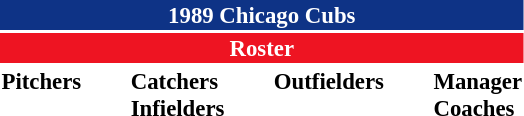<table class="toccolours" style="font-size: 95%;">
<tr>
<th colspan="10" style="background-color: #0e3386; color: #FFFFFF; text-align: center;">1989 Chicago Cubs</th>
</tr>
<tr>
<td colspan="10" style="background-color: #EE1422; color: #FFFFFF; text-align: center;"><strong>Roster</strong></td>
</tr>
<tr>
<td valign="top"><strong>Pitchers</strong><br>













</td>
<td width="25px"></td>
<td valign="top"><strong>Catchers</strong><br>


<strong>Infielders</strong>







</td>
<td width="25px"></td>
<td valign="top"><strong>Outfielders</strong><br>








</td>
<td width="25px"></td>
<td valign="top"><strong>Manager</strong><br>
<strong>Coaches</strong>




</td>
</tr>
<tr>
</tr>
</table>
